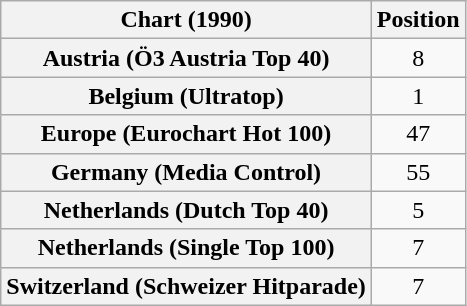<table class="wikitable plainrowheaders sortable">
<tr>
<th>Chart (1990)</th>
<th>Position</th>
</tr>
<tr>
<th scope="row">Austria (Ö3 Austria Top 40)</th>
<td align="center">8</td>
</tr>
<tr>
<th scope="row">Belgium (Ultratop)</th>
<td align="center">1</td>
</tr>
<tr>
<th scope="row">Europe (Eurochart Hot 100)</th>
<td style="text-align:center;">47</td>
</tr>
<tr>
<th scope="row">Germany (Media Control)</th>
<td align="center">55</td>
</tr>
<tr>
<th scope="row">Netherlands (Dutch Top 40)</th>
<td align="center">5</td>
</tr>
<tr>
<th scope="row">Netherlands (Single Top 100)</th>
<td align="center">7</td>
</tr>
<tr>
<th scope="row">Switzerland (Schweizer Hitparade)</th>
<td align="center">7</td>
</tr>
</table>
